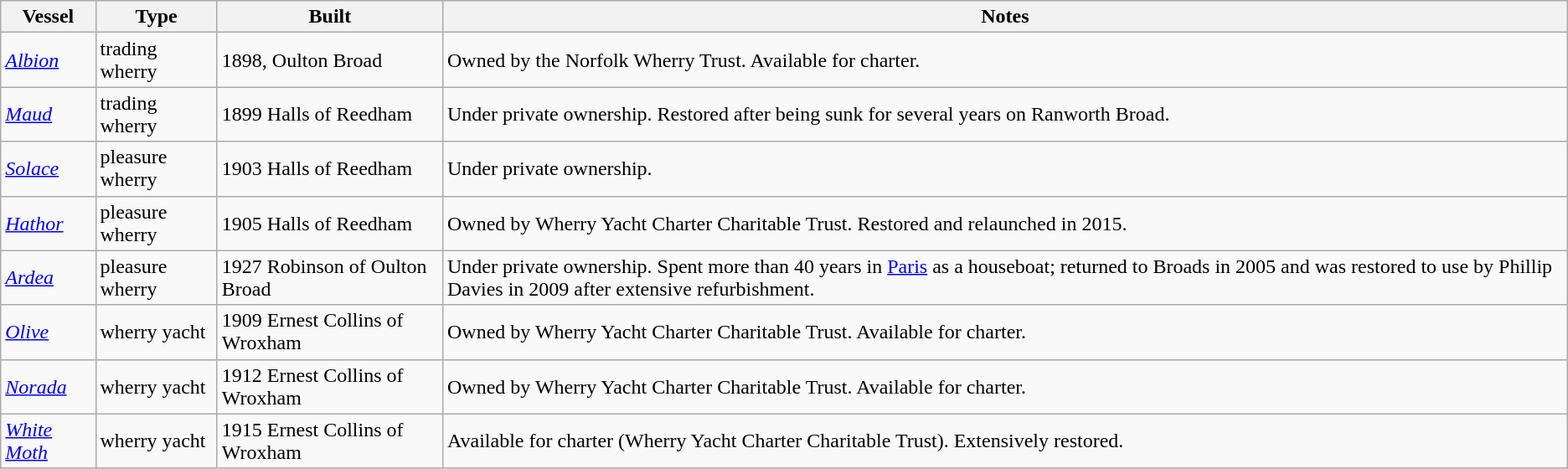<table class="wikitable">
<tr>
<th>Vessel</th>
<th>Type</th>
<th>Built</th>
<th>Notes</th>
</tr>
<tr>
<td><a href='#'><em>Albion</em></a></td>
<td>trading wherry</td>
<td>1898, Oulton Broad</td>
<td>Owned by the Norfolk Wherry Trust. Available for charter.</td>
</tr>
<tr>
<td><a href='#'><em>Maud</em></a></td>
<td>trading wherry</td>
<td>1899 Halls of Reedham</td>
<td>Under private ownership. Restored after being sunk for several years on Ranworth Broad.</td>
</tr>
<tr>
<td><a href='#'><em>Solace</em></a></td>
<td>pleasure wherry</td>
<td>1903 Halls of Reedham</td>
<td>Under private ownership.</td>
</tr>
<tr>
<td><a href='#'><em>Hathor</em></a></td>
<td>pleasure wherry</td>
<td>1905 Halls of Reedham</td>
<td>Owned by Wherry Yacht Charter Charitable Trust. Restored and relaunched in 2015.</td>
</tr>
<tr>
<td><a href='#'><em>Ardea</em></a></td>
<td>pleasure wherry</td>
<td>1927 Robinson of Oulton Broad</td>
<td>Under private ownership. Spent more than 40 years in <a href='#'>Paris</a> as a houseboat; returned to Broads in 2005 and was restored to use by Phillip Davies in 2009 after extensive refurbishment.</td>
</tr>
<tr>
<td><a href='#'><em>Olive</em></a></td>
<td>wherry yacht</td>
<td>1909 Ernest Collins of Wroxham</td>
<td>Owned by Wherry Yacht Charter Charitable Trust. Available for charter.</td>
</tr>
<tr>
<td><a href='#'><em>Norada</em></a></td>
<td>wherry yacht</td>
<td>1912 Ernest Collins of Wroxham</td>
<td>Owned by Wherry Yacht Charter Charitable Trust. Available for charter.</td>
</tr>
<tr>
<td><a href='#'><em>White Moth</em></a></td>
<td>wherry yacht</td>
<td>1915 Ernest Collins of Wroxham</td>
<td>Available for charter (Wherry Yacht Charter Charitable Trust). Extensively restored.</td>
</tr>
</table>
